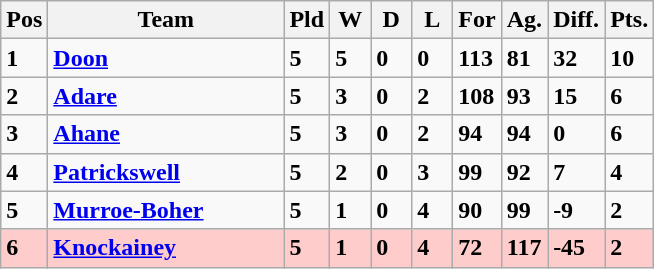<table class="wikitable" style="text-align: centre;">
<tr>
<th width=20>Pos</th>
<th width=150>Team</th>
<th width=20>Pld</th>
<th width=20>W</th>
<th width=20>D</th>
<th width=20>L</th>
<th width=20>For</th>
<th width=20>Ag.</th>
<th width=20>Diff.</th>
<th width=20>Pts.</th>
</tr>
<tr>
<td><strong>1</strong></td>
<td align=left><strong> <a href='#'>Doon</a> </strong></td>
<td><strong>5</strong></td>
<td><strong>5</strong></td>
<td><strong>0</strong></td>
<td><strong>0</strong></td>
<td><strong>113</strong></td>
<td><strong>81</strong></td>
<td><strong>32</strong></td>
<td><strong>10</strong></td>
</tr>
<tr>
<td><strong>2</strong></td>
<td align=left><strong> <a href='#'>Adare</a> </strong></td>
<td><strong>5</strong></td>
<td><strong>3</strong></td>
<td><strong>0</strong></td>
<td><strong>2</strong></td>
<td><strong>108</strong></td>
<td><strong>93</strong></td>
<td><strong>15</strong></td>
<td><strong>6</strong></td>
</tr>
<tr>
<td><strong>3</strong></td>
<td align=left><strong> <a href='#'>Ahane</a> </strong></td>
<td><strong>5</strong></td>
<td><strong>3</strong></td>
<td><strong>0</strong></td>
<td><strong>2</strong></td>
<td><strong>94</strong></td>
<td><strong>94</strong></td>
<td><strong>0</strong></td>
<td><strong>6</strong></td>
</tr>
<tr>
<td><strong>4</strong></td>
<td align=left><strong> <a href='#'>Patrickswell</a> </strong></td>
<td><strong>5</strong></td>
<td><strong>2</strong></td>
<td><strong>0</strong></td>
<td><strong>3</strong></td>
<td><strong>99</strong></td>
<td><strong>92</strong></td>
<td><strong>7</strong></td>
<td><strong>4</strong></td>
</tr>
<tr>
<td><strong>5</strong></td>
<td align=left><strong> <a href='#'>Murroe-Boher</a> </strong></td>
<td><strong>5</strong></td>
<td><strong>1</strong></td>
<td><strong>0</strong></td>
<td><strong>4</strong></td>
<td><strong>90</strong></td>
<td><strong>99</strong></td>
<td><strong>-9</strong></td>
<td><strong>2</strong></td>
</tr>
<tr style="background:#ffcccc">
<td><strong>6</strong></td>
<td align=left><strong> <a href='#'>Knockainey</a> </strong></td>
<td><strong>5</strong></td>
<td><strong>1</strong></td>
<td><strong>0</strong></td>
<td><strong>4</strong></td>
<td><strong>72</strong></td>
<td><strong>117</strong></td>
<td><strong>-45</strong></td>
<td><strong>2</strong></td>
</tr>
</table>
